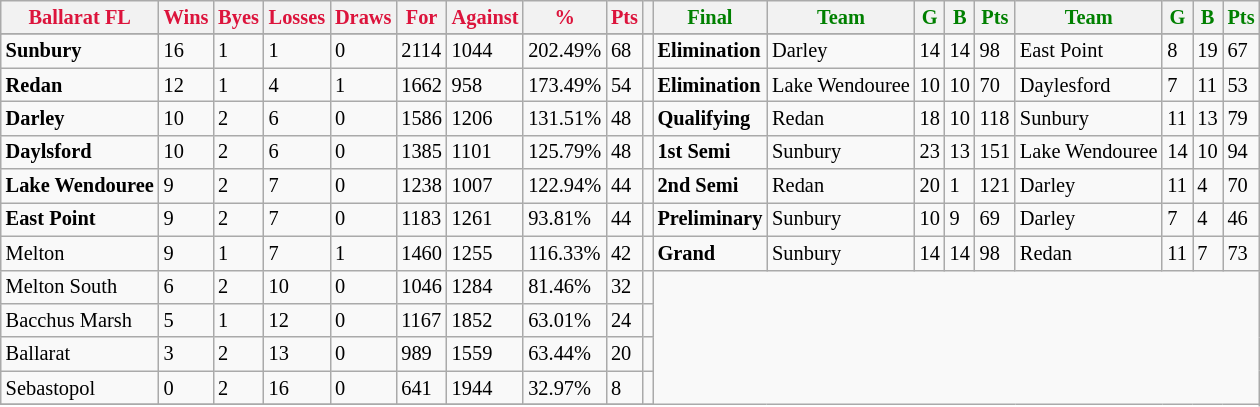<table style="font-size: 85%; text-align: left;" class="wikitable">
<tr>
<th style="color:crimson">Ballarat FL</th>
<th style="color:crimson">Wins</th>
<th style="color:crimson">Byes</th>
<th style="color:crimson">Losses</th>
<th style="color:crimson">Draws</th>
<th style="color:crimson">For</th>
<th style="color:crimson">Against</th>
<th style="color:crimson">%</th>
<th style="color:crimson">Pts</th>
<th></th>
<th style="color:green">Final</th>
<th style="color:green">Team</th>
<th style="color:green">G</th>
<th style="color:green">B</th>
<th style="color:green">Pts</th>
<th style="color:green">Team</th>
<th style="color:green">G</th>
<th style="color:green">B</th>
<th style="color:green">Pts</th>
</tr>
<tr>
</tr>
<tr>
</tr>
<tr>
<td><strong>	Sunbury	</strong></td>
<td>16</td>
<td>1</td>
<td>1</td>
<td>0</td>
<td>2114</td>
<td>1044</td>
<td>202.49%</td>
<td>68</td>
<td></td>
<td><strong>Elimination</strong></td>
<td>Darley</td>
<td>14</td>
<td>14</td>
<td>98</td>
<td>East Point</td>
<td>8</td>
<td>19</td>
<td>67</td>
</tr>
<tr>
<td><strong>	Redan	</strong></td>
<td>12</td>
<td>1</td>
<td>4</td>
<td>1</td>
<td>1662</td>
<td>958</td>
<td>173.49%</td>
<td>54</td>
<td></td>
<td><strong>Elimination</strong></td>
<td>Lake Wendouree</td>
<td>10</td>
<td>10</td>
<td>70</td>
<td>Daylesford</td>
<td>7</td>
<td>11</td>
<td>53</td>
</tr>
<tr>
<td><strong>	Darley	</strong></td>
<td>10</td>
<td>2</td>
<td>6</td>
<td>0</td>
<td>1586</td>
<td>1206</td>
<td>131.51%</td>
<td>48</td>
<td></td>
<td><strong>Qualifying</strong></td>
<td>Redan</td>
<td>18</td>
<td>10</td>
<td>118</td>
<td>Sunbury</td>
<td>11</td>
<td>13</td>
<td>79</td>
</tr>
<tr>
<td><strong>	Daylsford	</strong></td>
<td>10</td>
<td>2</td>
<td>6</td>
<td>0</td>
<td>1385</td>
<td>1101</td>
<td>125.79%</td>
<td>48</td>
<td></td>
<td><strong>1st Semi</strong></td>
<td>Sunbury</td>
<td>23</td>
<td>13</td>
<td>151</td>
<td>Lake Wendouree</td>
<td>14</td>
<td>10</td>
<td>94</td>
</tr>
<tr>
<td><strong>	Lake Wendouree	</strong></td>
<td>9</td>
<td>2</td>
<td>7</td>
<td>0</td>
<td>1238</td>
<td>1007</td>
<td>122.94%</td>
<td>44</td>
<td></td>
<td><strong>2nd Semi</strong></td>
<td>Redan</td>
<td>20</td>
<td>1</td>
<td>121</td>
<td>Darley</td>
<td>11</td>
<td>4</td>
<td>70</td>
</tr>
<tr>
<td><strong>	East Point	</strong></td>
<td>9</td>
<td>2</td>
<td>7</td>
<td>0</td>
<td>1183</td>
<td>1261</td>
<td>93.81%</td>
<td>44</td>
<td></td>
<td><strong>Preliminary</strong></td>
<td>Sunbury</td>
<td>10</td>
<td>9</td>
<td>69</td>
<td>Darley</td>
<td>7</td>
<td>4</td>
<td>46</td>
</tr>
<tr>
<td>Melton</td>
<td>9</td>
<td>1</td>
<td>7</td>
<td>1</td>
<td>1460</td>
<td>1255</td>
<td>116.33%</td>
<td>42</td>
<td></td>
<td><strong>Grand</strong></td>
<td>Sunbury</td>
<td>14</td>
<td>14</td>
<td>98</td>
<td>Redan</td>
<td>11</td>
<td>7</td>
<td>73</td>
</tr>
<tr>
<td>Melton South</td>
<td>6</td>
<td>2</td>
<td>10</td>
<td>0</td>
<td>1046</td>
<td>1284</td>
<td>81.46%</td>
<td>32</td>
<td></td>
</tr>
<tr>
<td>Bacchus Marsh</td>
<td>5</td>
<td>1</td>
<td>12</td>
<td>0</td>
<td>1167</td>
<td>1852</td>
<td>63.01%</td>
<td>24</td>
<td></td>
</tr>
<tr>
<td>Ballarat</td>
<td>3</td>
<td>2</td>
<td>13</td>
<td>0</td>
<td>989</td>
<td>1559</td>
<td>63.44%</td>
<td>20</td>
<td></td>
</tr>
<tr>
<td>Sebastopol</td>
<td>0</td>
<td>2</td>
<td>16</td>
<td>0</td>
<td>641</td>
<td>1944</td>
<td>32.97%</td>
<td>8</td>
<td></td>
</tr>
<tr>
</tr>
</table>
